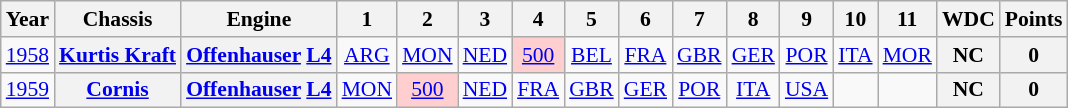<table class="wikitable" style="text-align:center; font-size:90%">
<tr>
<th>Year</th>
<th>Chassis</th>
<th>Engine</th>
<th>1</th>
<th>2</th>
<th>3</th>
<th>4</th>
<th>5</th>
<th>6</th>
<th>7</th>
<th>8</th>
<th>9</th>
<th>10</th>
<th>11</th>
<th>WDC</th>
<th>Points</th>
</tr>
<tr>
<td><a href='#'>1958</a></td>
<th><a href='#'>Kurtis Kraft</a></th>
<th><a href='#'>Offenhauser</a> <a href='#'>L4</a></th>
<td><a href='#'>ARG</a><br></td>
<td><a href='#'>MON</a><br></td>
<td><a href='#'>NED</a><br></td>
<td style="background:#FFCFCF;"><a href='#'>500</a><br></td>
<td><a href='#'>BEL</a><br></td>
<td><a href='#'>FRA</a><br></td>
<td><a href='#'>GBR</a><br></td>
<td><a href='#'>GER</a><br></td>
<td><a href='#'>POR</a><br></td>
<td><a href='#'>ITA</a><br></td>
<td><a href='#'>MOR</a><br></td>
<th>NC</th>
<th>0</th>
</tr>
<tr>
<td><a href='#'>1959</a></td>
<th><a href='#'>Cornis</a></th>
<th><a href='#'>Offenhauser</a> <a href='#'>L4</a></th>
<td><a href='#'>MON</a><br></td>
<td style="background:#FFCFCF;"><a href='#'>500</a><br></td>
<td><a href='#'>NED</a><br></td>
<td><a href='#'>FRA</a><br></td>
<td><a href='#'>GBR</a><br></td>
<td><a href='#'>GER</a><br></td>
<td><a href='#'>POR</a><br></td>
<td><a href='#'>ITA</a><br></td>
<td><a href='#'>USA</a><br></td>
<td></td>
<td></td>
<th>NC</th>
<th>0</th>
</tr>
</table>
